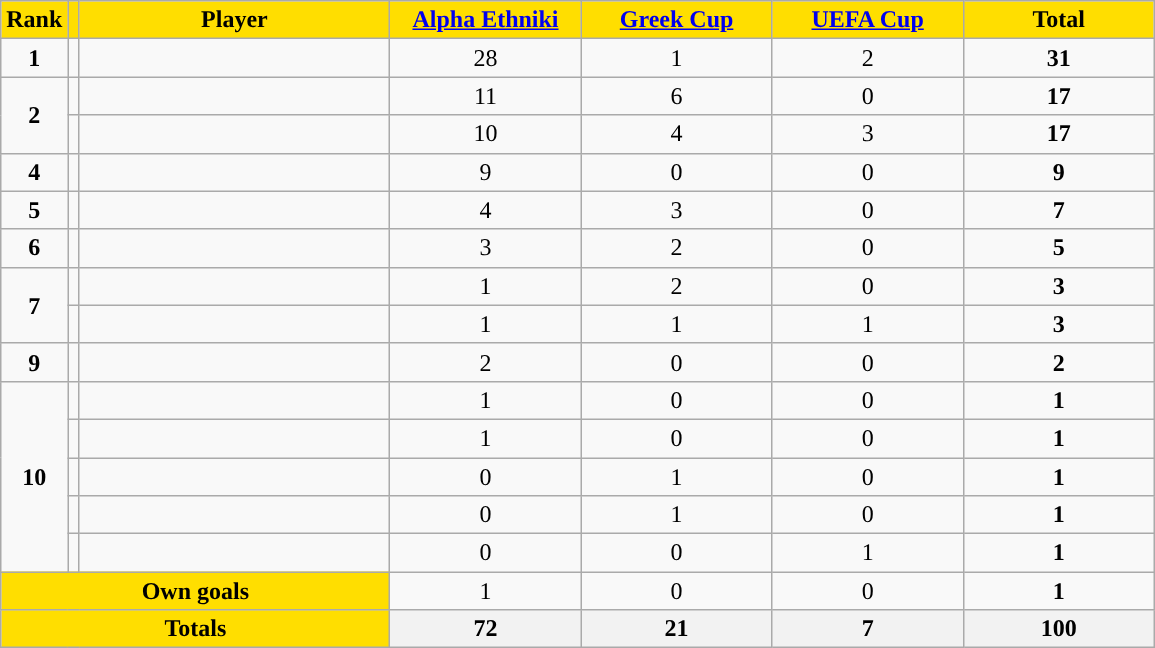<table class="wikitable sortable" style="text-align: center">
<tr>
<th style="background:#FFDE00">Rank</th>
<th style="background:#FFDE00"></th>
<th width=200 style="background:#FFDE00">Player</th>
<th width=120 style="background:#FFDE00"><a href='#'>Alpha Ethniki</a></th>
<th width=120 style="background:#FFDE00"><a href='#'>Greek Cup</a></th>
<th width=120 style="background:#FFDE00"><a href='#'>UEFA Cup</a></th>
<th width=120 style="background:#FFDE00">Total</th>
</tr>
<tr>
<td><strong>1</strong></td>
<td></td>
<td align=left></td>
<td>28</td>
<td>1</td>
<td>2</td>
<td><strong>31</strong></td>
</tr>
<tr>
<td rowspan=2><strong>2</strong></td>
<td></td>
<td align=left></td>
<td>11</td>
<td>6</td>
<td>0</td>
<td><strong>17</strong></td>
</tr>
<tr>
<td></td>
<td align=left></td>
<td>10</td>
<td>4</td>
<td>3</td>
<td><strong>17</strong></td>
</tr>
<tr>
<td><strong>4</strong></td>
<td></td>
<td align=left></td>
<td>9</td>
<td>0</td>
<td>0</td>
<td><strong>9</strong></td>
</tr>
<tr>
<td><strong>5</strong></td>
<td></td>
<td align=left></td>
<td>4</td>
<td>3</td>
<td>0</td>
<td><strong>7</strong></td>
</tr>
<tr>
<td><strong>6</strong></td>
<td></td>
<td align=left></td>
<td>3</td>
<td>2</td>
<td>0</td>
<td><strong>5</strong></td>
</tr>
<tr>
<td rowspan=2><strong>7</strong></td>
<td></td>
<td align=left></td>
<td>1</td>
<td>2</td>
<td>0</td>
<td><strong>3</strong></td>
</tr>
<tr>
<td></td>
<td align=left></td>
<td>1</td>
<td>1</td>
<td>1</td>
<td><strong>3</strong></td>
</tr>
<tr>
<td><strong>9</strong></td>
<td></td>
<td align=left></td>
<td>2</td>
<td>0</td>
<td>0</td>
<td><strong>2</strong></td>
</tr>
<tr>
<td rowspan=5><strong>10</strong></td>
<td></td>
<td align=left></td>
<td>1</td>
<td>0</td>
<td>0</td>
<td><strong>1</strong></td>
</tr>
<tr>
<td></td>
<td align=left></td>
<td>1</td>
<td>0</td>
<td>0</td>
<td><strong>1</strong></td>
</tr>
<tr>
<td></td>
<td align=left></td>
<td>0</td>
<td>1</td>
<td>0</td>
<td><strong>1</strong></td>
</tr>
<tr>
<td></td>
<td align=left></td>
<td>0</td>
<td>1</td>
<td>0</td>
<td><strong>1</strong></td>
</tr>
<tr>
<td></td>
<td align=left></td>
<td>0</td>
<td>0</td>
<td>1</td>
<td><strong>1</strong></td>
</tr>
<tr class="sortbottom">
<td colspan=3 style="background:#FFDE00"><strong>Own goals</strong></td>
<td>1</td>
<td>0</td>
<td>0</td>
<td><strong>1</strong></td>
</tr>
<tr class="sortbottom">
<th colspan=3 style="background:#FFDE00"><strong>Totals</strong></th>
<th><strong> 72</strong></th>
<th><strong> 21</strong></th>
<th><strong>  7</strong></th>
<th><strong>100</strong></th>
</tr>
</table>
